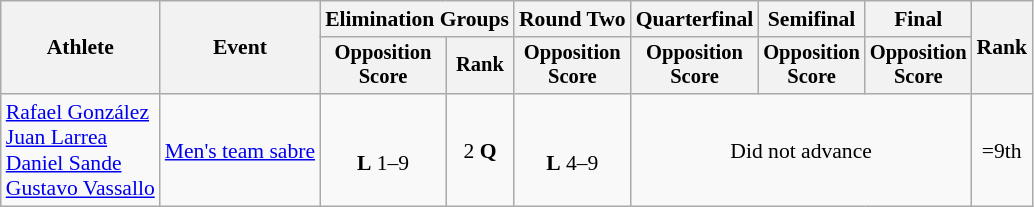<table class="wikitable" style="font-size:90%">
<tr>
<th rowspan=2>Athlete</th>
<th rowspan=2>Event</th>
<th colspan=2>Elimination Groups</th>
<th>Round Two</th>
<th>Quarterfinal</th>
<th>Semifinal</th>
<th>Final</th>
<th rowspan=2>Rank</th>
</tr>
<tr style="font-size:95%">
<th>Opposition<br>Score</th>
<th>Rank</th>
<th>Opposition<br>Score</th>
<th>Opposition<br>Score</th>
<th>Opposition<br>Score</th>
<th>Opposition<br>Score</th>
</tr>
<tr align=center>
<td align=left><a href='#'>Rafael González</a><br><a href='#'>Juan Larrea</a><br><a href='#'>Daniel Sande</a><br><a href='#'>Gustavo Vassallo</a></td>
<td align=left><a href='#'>Men's team sabre</a></td>
<td><br><strong>L</strong> 1–9</td>
<td align=center>2 <strong>Q</strong></td>
<td><br><strong>L</strong> 4–9</td>
<td colspan=3 align=center>Did not advance</td>
<td>=9th</td>
</tr>
</table>
